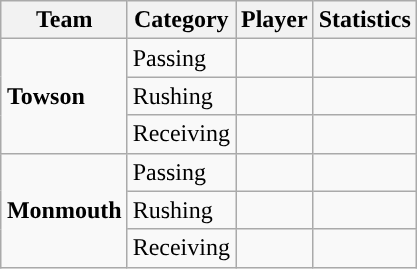<table class="wikitable" style="float: right;">
<tr>
<th>Team</th>
<th>Category</th>
<th>Player</th>
<th>Statistics</th>
</tr>
<tr>
<td rowspan=3><strong>Towson</strong></td>
<td>Passing</td>
<td></td>
<td></td>
</tr>
<tr>
<td>Rushing</td>
<td></td>
<td></td>
</tr>
<tr>
<td>Receiving</td>
<td></td>
<td></td>
</tr>
<tr>
<td rowspan=3><strong>Monmouth</strong></td>
<td>Passing</td>
<td></td>
<td></td>
</tr>
<tr>
<td>Rushing</td>
<td></td>
<td></td>
</tr>
<tr>
<td>Receiving</td>
<td></td>
<td></td>
</tr>
</table>
